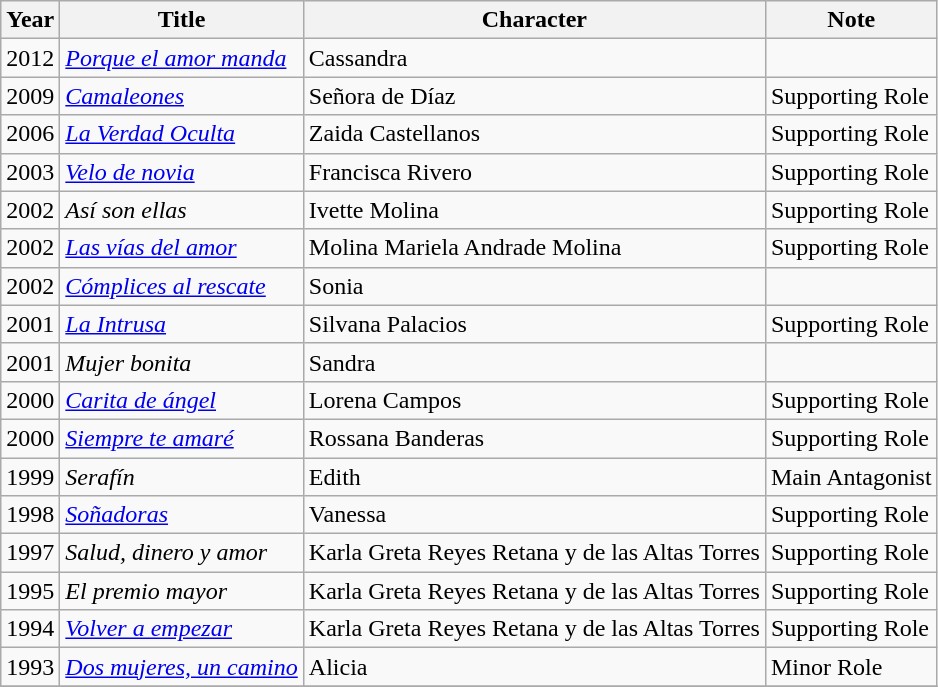<table class="wikitable">
<tr>
<th>Year</th>
<th>Title</th>
<th>Character</th>
<th>Note</th>
</tr>
<tr>
<td>2012</td>
<td><em><a href='#'>Porque el amor manda</a></em></td>
<td>Cassandra</td>
<td></td>
</tr>
<tr>
<td>2009</td>
<td><em><a href='#'>Camaleones</a></em></td>
<td>Señora de Díaz</td>
<td>Supporting Role</td>
</tr>
<tr>
<td>2006</td>
<td><em><a href='#'>La Verdad Oculta </a></em></td>
<td>Zaida Castellanos</td>
<td>Supporting Role</td>
</tr>
<tr>
<td>2003</td>
<td><em><a href='#'>Velo de novia</a></em></td>
<td>Francisca Rivero</td>
<td>Supporting Role</td>
</tr>
<tr>
<td>2002</td>
<td><em>Así son ellas</em></td>
<td>Ivette Molina</td>
<td>Supporting Role</td>
</tr>
<tr>
<td>2002</td>
<td><em><a href='#'>Las vías del amor</a></em></td>
<td>Molina  Mariela Andrade Molina</td>
<td>Supporting Role</td>
</tr>
<tr>
<td>2002</td>
<td><em><a href='#'>Cómplices al rescate</a></em></td>
<td>Sonia</td>
<td></td>
</tr>
<tr>
<td>2001</td>
<td><em><a href='#'>La Intrusa</a></em></td>
<td>Silvana Palacios</td>
<td>Supporting Role</td>
</tr>
<tr>
<td>2001</td>
<td><em>Mujer bonita</em></td>
<td>Sandra</td>
<td></td>
</tr>
<tr>
<td>2000</td>
<td><em><a href='#'>Carita de ángel</a></em></td>
<td>Lorena Campos</td>
<td>Supporting Role</td>
</tr>
<tr>
<td>2000</td>
<td><em><a href='#'>Siempre te amaré</a></em></td>
<td>Rossana Banderas</td>
<td>Supporting Role</td>
</tr>
<tr>
<td>1999</td>
<td><em>Serafín</em></td>
<td>Edith</td>
<td>Main Antagonist</td>
</tr>
<tr>
<td>1998</td>
<td><em><a href='#'>Soñadoras</a></em></td>
<td>Vanessa</td>
<td>Supporting Role</td>
</tr>
<tr>
<td>1997</td>
<td><em>Salud, dinero y amor </em></td>
<td>Karla Greta Reyes Retana y de las Altas Torres</td>
<td>Supporting Role</td>
</tr>
<tr>
<td>1995</td>
<td><em>El premio mayor</em></td>
<td>Karla Greta Reyes Retana y de las Altas Torres</td>
<td>Supporting Role</td>
</tr>
<tr>
<td>1994</td>
<td><em><a href='#'>Volver a empezar</a></em></td>
<td>Karla Greta Reyes Retana y de las Altas Torres</td>
<td>Supporting Role</td>
</tr>
<tr>
<td>1993</td>
<td><em><a href='#'>Dos mujeres, un camino</a></em></td>
<td>Alicia</td>
<td>Minor Role</td>
</tr>
<tr>
</tr>
</table>
